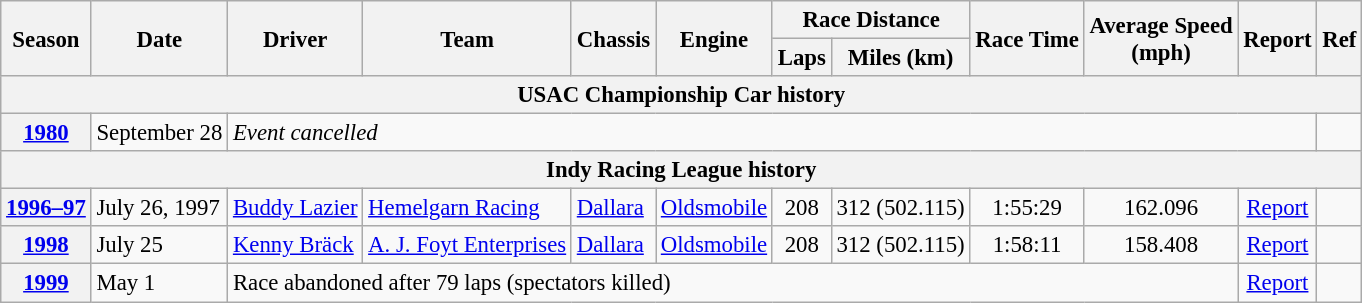<table class="wikitable" style="font-size: 95%;">
<tr>
<th rowspan="2">Season</th>
<th rowspan="2">Date</th>
<th rowspan="2">Driver</th>
<th rowspan="2">Team</th>
<th rowspan="2">Chassis</th>
<th rowspan="2">Engine</th>
<th colspan="2">Race Distance</th>
<th rowspan="2">Race Time</th>
<th rowspan="2">Average Speed<br>(mph)</th>
<th rowspan="2">Report</th>
<th rowspan="2">Ref</th>
</tr>
<tr>
<th>Laps</th>
<th>Miles (km)</th>
</tr>
<tr>
<th colspan=12>USAC Championship Car history</th>
</tr>
<tr>
<th><a href='#'>1980</a></th>
<td>September 28</td>
<td colspan=9><em>Event cancelled</em></td>
<td align="center"></td>
</tr>
<tr>
<th colspan=12>Indy Racing League history</th>
</tr>
<tr>
<th><a href='#'>1996–97</a></th>
<td>July 26, 1997</td>
<td> <a href='#'>Buddy Lazier</a></td>
<td><a href='#'>Hemelgarn Racing</a></td>
<td><a href='#'>Dallara</a></td>
<td><a href='#'>Oldsmobile</a></td>
<td align="center">208</td>
<td align="center">312 (502.115)</td>
<td align="center">1:55:29</td>
<td align="center">162.096</td>
<td align="center"><a href='#'>Report</a></td>
<td align="center"></td>
</tr>
<tr>
<th><a href='#'>1998</a></th>
<td>July 25</td>
<td> <a href='#'>Kenny Bräck</a></td>
<td><a href='#'>A. J. Foyt Enterprises</a></td>
<td><a href='#'>Dallara</a></td>
<td><a href='#'>Oldsmobile</a></td>
<td align="center">208</td>
<td align="center">312 (502.115)</td>
<td align="center">1:58:11</td>
<td align="center">158.408</td>
<td align="center"><a href='#'>Report</a></td>
<td align="center"></td>
</tr>
<tr>
<th><a href='#'>1999</a></th>
<td>May 1</td>
<td colspan=8>Race abandoned after 79 laps (spectators killed)</td>
<td align="center"><a href='#'>Report</a></td>
<td align="center"></td>
</tr>
</table>
